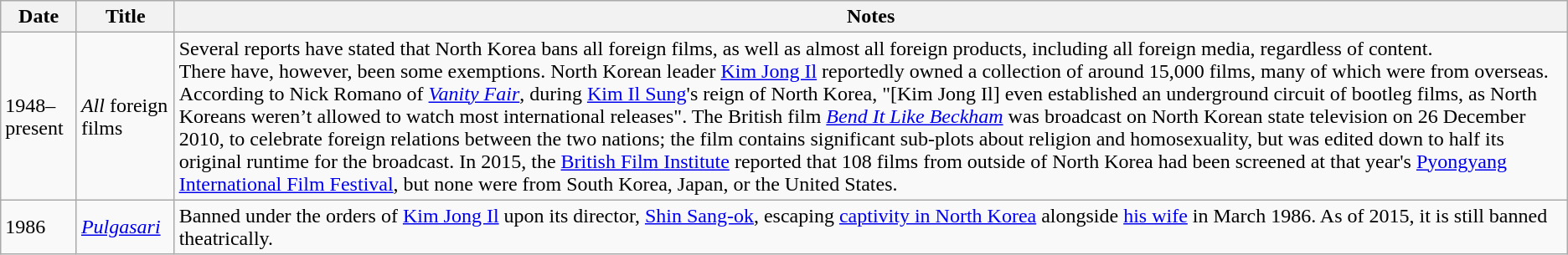<table class="wikitable sortable">
<tr>
<th>Date</th>
<th>Title</th>
<th>Notes</th>
</tr>
<tr>
<td>1948–present</td>
<td><em>All</em> foreign films</td>
<td>Several reports have stated that North Korea bans all foreign films, as well as almost all foreign products, including all foreign media, regardless of content.<br>There have, however, been some exemptions. North Korean leader <a href='#'>Kim Jong Il</a> reportedly owned a collection of around 15,000 films, many of which were from overseas. According to Nick Romano of <a href='#'><em>Vanity Fair</em></a>, during <a href='#'>Kim Il Sung</a>'s reign of North Korea, "[Kim Jong Il] even established an underground circuit of bootleg films, as North Koreans weren’t allowed to watch most international releases". The British film <em><a href='#'>Bend It Like Beckham</a></em> was broadcast on North Korean state television on 26 December 2010, to celebrate foreign relations between the two nations; the film contains significant sub-plots about religion and homosexuality, but was edited down to half its original runtime for the broadcast. In 2015, the <a href='#'>British Film Institute</a> reported that 108 films from outside of North Korea had been screened at that year's <a href='#'>Pyongyang International Film Festival</a>, but none were from South Korea, Japan, or the United States.</td>
</tr>
<tr>
<td>1986</td>
<td><em><a href='#'>Pulgasari</a></em></td>
<td>Banned under the orders of <a href='#'>Kim Jong Il</a> upon its director, <a href='#'>Shin Sang-ok</a>, escaping <a href='#'>captivity in North Korea</a> alongside <a href='#'>his wife</a> in March 1986. As of 2015, it is still banned theatrically.</td>
</tr>
</table>
